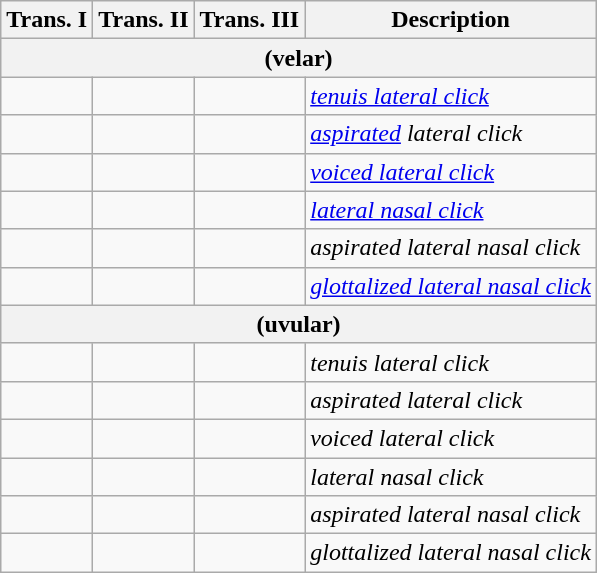<table class="wikitable">
<tr>
<th>Trans. I</th>
<th>Trans. II</th>
<th>Trans. III</th>
<th>Description</th>
</tr>
<tr>
<th colspan=4>(velar)</th>
</tr>
<tr>
<td style="font-size:24px" align="center"></td>
<td style="font-size:24px" align="center"></td>
<td style="font-size:24px" align="center"></td>
<td><em><a href='#'>tenuis lateral click</a></em></td>
</tr>
<tr>
<td style="font-size:24px" align="center"></td>
<td style="font-size:24px" align="center"></td>
<td style="font-size:24px" align="center"></td>
<td><em><a href='#'>aspirated</a> lateral click</em></td>
</tr>
<tr>
<td style="font-size:24px" align="center"></td>
<td style="font-size:24px" align="center"></td>
<td style="font-size:24px" align="center"></td>
<td><em><a href='#'>voiced lateral click</a></em></td>
</tr>
<tr>
<td style="font-size:24px" align="center"></td>
<td style="font-size:24px" align="center"></td>
<td style="font-size:24px" align="center"></td>
<td><em><a href='#'>lateral nasal click</a></em></td>
</tr>
<tr>
<td style="font-size:24px" align="center"></td>
<td style="font-size:24px" align="center"></td>
<td style="font-size:24px" align="center"></td>
<td><em>aspirated lateral nasal click</em></td>
</tr>
<tr>
<td style="font-size:24px" align="center"></td>
<td style="font-size:24px" align="center"></td>
<td style="font-size:24px" align="center"></td>
<td><em><a href='#'>glottalized lateral nasal click</a></em></td>
</tr>
<tr>
<th colspan=4>(uvular)</th>
</tr>
<tr>
<td style="font-size:24px" align="center"></td>
<td style="font-size:24px" align="center"></td>
<td></td>
<td><em>tenuis lateral click</em></td>
</tr>
<tr>
<td style="font-size:24px" align="center"></td>
<td style="font-size:24px" align="center"></td>
<td></td>
<td><em>aspirated lateral click</em></td>
</tr>
<tr>
<td style="font-size:24px" align="center"></td>
<td style="font-size:24px" align="center"></td>
<td></td>
<td><em>voiced lateral click</em></td>
</tr>
<tr>
<td style="font-size:24px" align="center"></td>
<td style="font-size:24px" align="center"></td>
<td></td>
<td><em>lateral nasal click</em></td>
</tr>
<tr>
<td style="font-size:24px" align="center"></td>
<td style="font-size:24px" align="center"></td>
<td></td>
<td><em>aspirated lateral nasal click</em></td>
</tr>
<tr>
<td style="font-size:24px" align="center"></td>
<td style="font-size:24px" align="center"></td>
<td></td>
<td><em>glottalized lateral nasal click</em></td>
</tr>
</table>
